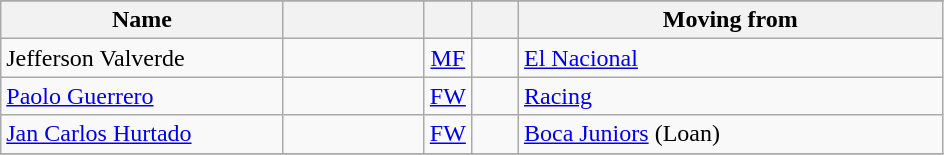<table class="wikitable" style="text-align: center;">
<tr>
</tr>
<tr>
<th width=30% align="center">Name</th>
<th width=15% align="center"></th>
<th width=5% align="center"></th>
<th width=5% align="center"></th>
<th width=45% align="center">Moving from</th>
</tr>
<tr>
<td align=left>Jefferson Valverde</td>
<td></td>
<td><a href='#'>MF</a></td>
<td></td>
<td align=left><a href='#'>El Nacional</a> </td>
</tr>
<tr>
<td align=left><a href='#'>Paolo Guerrero</a></td>
<td></td>
<td><a href='#'>FW</a></td>
<td></td>
<td align=left><a href='#'>Racing</a> </td>
</tr>
<tr>
<td align=left><a href='#'>Jan Carlos Hurtado</a></td>
<td></td>
<td><a href='#'>FW</a></td>
<td></td>
<td align=left><a href='#'>Boca Juniors</a>  (Loan)</td>
</tr>
<tr>
</tr>
</table>
